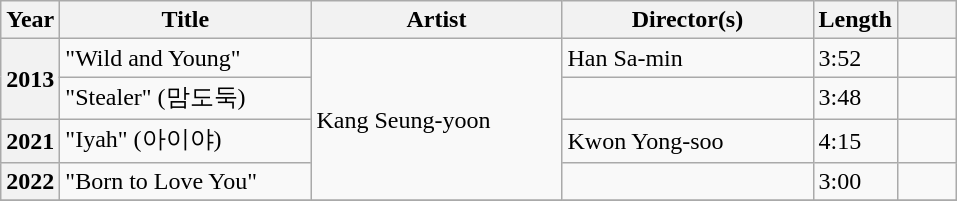<table class="wikitable sortable plainrowheaders">
<tr>
<th>Year</th>
<th style="width:10em;">Title</th>
<th style="width:10em;">Artist</th>
<th style="width:10em;">Director(s)</th>
<th>Length</th>
<th style="width:2em;" class="unsortable"></th>
</tr>
<tr>
<th scope="row" rowspan="2">2013</th>
<td>"Wild and Young"</td>
<td rowspan="4">Kang Seung-yoon</td>
<td>Han Sa-min</td>
<td>3:52</td>
<td style="text-align:center"></td>
</tr>
<tr>
<td>"Stealer" (맘도둑)</td>
<td></td>
<td>3:48</td>
<td style="text-align:center"></td>
</tr>
<tr>
<th scope="row">2021</th>
<td>"Iyah" (아이야)</td>
<td>Kwon Yong-soo</td>
<td>4:15</td>
<td style="text-align:center"></td>
</tr>
<tr>
<th scope="row">2022</th>
<td>"Born to Love You"</td>
<td></td>
<td>3:00</td>
<td></td>
</tr>
<tr>
</tr>
</table>
